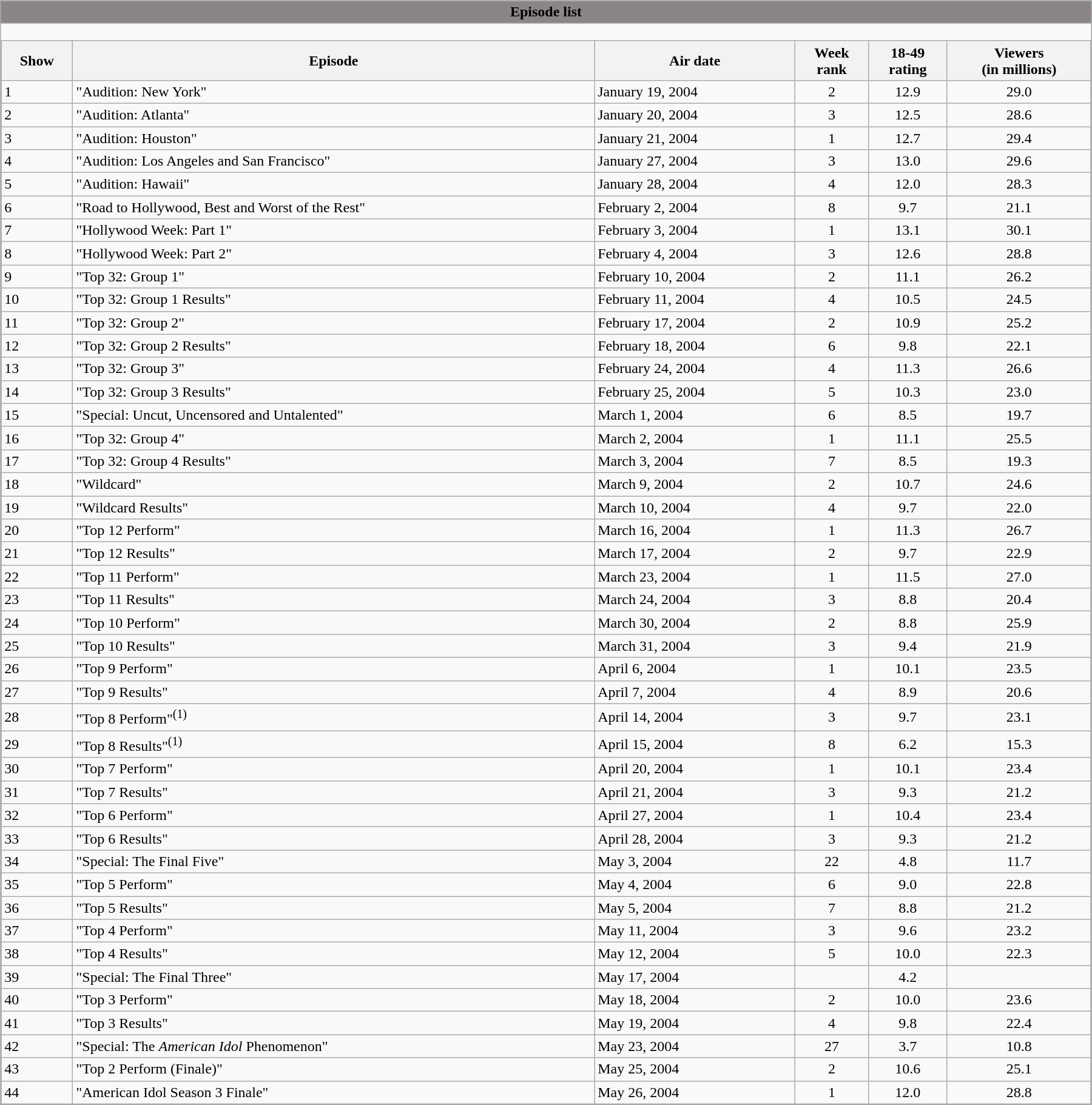<table class="wikitable collapsible" style="width:95%; margin:1em auto 1em auto;">
<tr>
<th style="background:#8b8589;"><strong>Episode list</strong></th>
</tr>
<tr>
<td style="padding:0; border:none;"><br><table class="wikitable sortable" style="margin:0; width:100%;">
<tr>
<th>Show</th>
<th>Episode</th>
<th>Air date</th>
<th>Week<br>rank</th>
<th>18-49<br>rating</th>
<th>Viewers<br>(in millions)</th>
</tr>
<tr>
<td>1</td>
<td>"Audition: New York"</td>
<td>January 19, 2004</td>
<td style="text-align:center;">2</td>
<td style="text-align:center;">12.9</td>
<td style="text-align:center;">29.0</td>
</tr>
<tr>
<td>2</td>
<td>"Audition: Atlanta"</td>
<td>January 20, 2004</td>
<td style="text-align:center;">3</td>
<td style="text-align:center;">12.5</td>
<td style="text-align:center;">28.6</td>
</tr>
<tr>
<td>3</td>
<td>"Audition: Houston"</td>
<td>January 21, 2004</td>
<td style="text-align:center;">1</td>
<td style="text-align:center;">12.7</td>
<td style="text-align:center;">29.4</td>
</tr>
<tr>
<td>4</td>
<td>"Audition: Los Angeles and San Francisco"</td>
<td>January 27, 2004</td>
<td style="text-align:center;">3</td>
<td style="text-align:center;">13.0</td>
<td style="text-align:center;">29.6</td>
</tr>
<tr>
<td>5</td>
<td>"Audition: Hawaii"</td>
<td>January 28, 2004</td>
<td style="text-align:center;">4</td>
<td style="text-align:center;">12.0</td>
<td style="text-align:center;">28.3</td>
</tr>
<tr>
<td>6</td>
<td>"Road to Hollywood, Best and Worst of the Rest"</td>
<td>February 2, 2004</td>
<td style="text-align:center;">8</td>
<td style="text-align:center;">9.7</td>
<td style="text-align:center;">21.1</td>
</tr>
<tr>
<td>7</td>
<td>"Hollywood Week: Part 1"</td>
<td>February 3, 2004</td>
<td style="text-align:center;">1</td>
<td style="text-align:center;">13.1</td>
<td style="text-align:center;">30.1</td>
</tr>
<tr>
<td>8</td>
<td>"Hollywood Week: Part 2"</td>
<td>February 4, 2004</td>
<td style="text-align:center;">3</td>
<td style="text-align:center;">12.6</td>
<td style="text-align:center;">28.8</td>
</tr>
<tr>
<td>9</td>
<td>"Top 32: Group 1"</td>
<td>February 10, 2004</td>
<td style="text-align:center;">2</td>
<td style="text-align:center;">11.1</td>
<td style="text-align:center;">26.2</td>
</tr>
<tr>
<td>10</td>
<td>"Top 32: Group 1 Results"</td>
<td>February 11, 2004</td>
<td style="text-align:center;">4</td>
<td style="text-align:center;">10.5</td>
<td style="text-align:center;">24.5</td>
</tr>
<tr>
<td>11</td>
<td>"Top 32: Group 2"</td>
<td>February 17, 2004</td>
<td style="text-align:center;">2</td>
<td style="text-align:center;">10.9</td>
<td style="text-align:center;">25.2</td>
</tr>
<tr>
<td>12</td>
<td>"Top 32: Group 2 Results"</td>
<td>February 18, 2004</td>
<td style="text-align:center;">6</td>
<td style="text-align:center;">9.8</td>
<td style="text-align:center;">22.1</td>
</tr>
<tr>
<td>13</td>
<td>"Top 32: Group 3"</td>
<td>February 24, 2004</td>
<td style="text-align:center;">4</td>
<td style="text-align:center;">11.3</td>
<td style="text-align:center;">26.6</td>
</tr>
<tr>
<td>14</td>
<td>"Top 32: Group 3 Results"</td>
<td>February 25, 2004</td>
<td style="text-align:center;">5</td>
<td style="text-align:center;">10.3</td>
<td style="text-align:center;">23.0</td>
</tr>
<tr>
<td>15</td>
<td>"Special: Uncut, Uncensored and Untalented"</td>
<td>March 1, 2004</td>
<td style="text-align:center;">6</td>
<td style="text-align:center;">8.5</td>
<td style="text-align:center;">19.7</td>
</tr>
<tr>
<td>16</td>
<td>"Top 32: Group 4"</td>
<td>March 2, 2004</td>
<td style="text-align:center;">1</td>
<td style="text-align:center;">11.1</td>
<td style="text-align:center;">25.5</td>
</tr>
<tr>
<td>17</td>
<td>"Top 32: Group 4 Results"</td>
<td>March 3, 2004</td>
<td style="text-align:center;">7</td>
<td style="text-align:center;">8.5</td>
<td style="text-align:center;">19.3</td>
</tr>
<tr>
<td>18</td>
<td>"Wildcard"</td>
<td>March 9, 2004</td>
<td style="text-align:center;">2</td>
<td style="text-align:center;">10.7</td>
<td style="text-align:center;">24.6</td>
</tr>
<tr>
<td>19</td>
<td>"Wildcard Results"</td>
<td>March 10, 2004</td>
<td style="text-align:center;">4</td>
<td style="text-align:center;">9.7</td>
<td style="text-align:center;">22.0</td>
</tr>
<tr>
<td>20</td>
<td>"Top 12 Perform"</td>
<td>March 16, 2004</td>
<td style="text-align:center;">1</td>
<td style="text-align:center;">11.3</td>
<td style="text-align:center;">26.7</td>
</tr>
<tr>
<td>21</td>
<td>"Top 12 Results"</td>
<td>March 17, 2004</td>
<td style="text-align:center;">2</td>
<td style="text-align:center;">9.7</td>
<td style="text-align:center;">22.9</td>
</tr>
<tr>
<td>22</td>
<td>"Top 11 Perform"</td>
<td>March 23, 2004</td>
<td style="text-align:center;">1</td>
<td style="text-align:center;">11.5</td>
<td style="text-align:center;">27.0</td>
</tr>
<tr>
<td>23</td>
<td>"Top 11 Results"</td>
<td>March 24, 2004</td>
<td style="text-align:center;">3</td>
<td style="text-align:center;">8.8</td>
<td style="text-align:center;">20.4</td>
</tr>
<tr>
<td>24</td>
<td>"Top 10 Perform"</td>
<td>March 30, 2004</td>
<td style="text-align:center;">2</td>
<td style="text-align:center;">8.8</td>
<td style="text-align:center;">25.9</td>
</tr>
<tr>
<td>25</td>
<td>"Top 10 Results"</td>
<td>March 31, 2004</td>
<td style="text-align:center;">3</td>
<td style="text-align:center;">9.4</td>
<td style="text-align:center;">21.9</td>
</tr>
<tr>
<td>26</td>
<td>"Top 9 Perform"</td>
<td>April 6, 2004</td>
<td style="text-align:center;">1</td>
<td style="text-align:center;">10.1</td>
<td style="text-align:center;">23.5</td>
</tr>
<tr>
<td>27</td>
<td>"Top 9 Results"</td>
<td>April 7, 2004</td>
<td style="text-align:center;">4</td>
<td style="text-align:center;">8.9</td>
<td style="text-align:center;">20.6</td>
</tr>
<tr>
<td>28</td>
<td>"Top 8 Perform"<sup>(1)</sup></td>
<td>April 14, 2004</td>
<td style="text-align:center;">3</td>
<td style="text-align:center;">9.7</td>
<td style="text-align:center;">23.1</td>
</tr>
<tr>
<td>29</td>
<td>"Top 8 Results"<sup>(1)</sup></td>
<td>April 15, 2004</td>
<td style="text-align:center;">8</td>
<td style="text-align:center;">6.2</td>
<td style="text-align:center;">15.3</td>
</tr>
<tr>
<td>30</td>
<td>"Top 7 Perform"</td>
<td>April 20, 2004</td>
<td style="text-align:center;">1</td>
<td style="text-align:center;">10.1</td>
<td style="text-align:center;">23.4</td>
</tr>
<tr>
<td>31</td>
<td>"Top 7 Results"</td>
<td>April 21, 2004</td>
<td style="text-align:center;">3</td>
<td style="text-align:center;">9.3</td>
<td style="text-align:center;">21.2</td>
</tr>
<tr>
<td>32</td>
<td>"Top 6 Perform"</td>
<td>April 27, 2004</td>
<td style="text-align:center;">1</td>
<td style="text-align:center;">10.4</td>
<td style="text-align:center;">23.4</td>
</tr>
<tr>
<td>33</td>
<td>"Top 6 Results"</td>
<td>April 28, 2004</td>
<td style="text-align:center;">3</td>
<td style="text-align:center;">9.3</td>
<td style="text-align:center;">21.2</td>
</tr>
<tr>
<td>34</td>
<td>"Special: The Final Five"</td>
<td>May 3, 2004</td>
<td style="text-align:center;">22</td>
<td style="text-align:center;">4.8</td>
<td style="text-align:center;">11.7</td>
</tr>
<tr>
<td>35</td>
<td>"Top 5 Perform"</td>
<td>May 4, 2004</td>
<td style="text-align:center;">6</td>
<td style="text-align:center;">9.0</td>
<td style="text-align:center;">22.8</td>
</tr>
<tr>
<td>36</td>
<td>"Top 5 Results"</td>
<td>May 5, 2004</td>
<td style="text-align:center;">7</td>
<td style="text-align:center;">8.8</td>
<td style="text-align:center;">21.2</td>
</tr>
<tr>
<td>37</td>
<td>"Top 4 Perform"</td>
<td>May 11, 2004</td>
<td style="text-align:center;">3</td>
<td style="text-align:center;">9.6</td>
<td style="text-align:center;">23.2</td>
</tr>
<tr>
<td>38</td>
<td>"Top 4 Results"</td>
<td>May 12, 2004</td>
<td style="text-align:center;">5</td>
<td style="text-align:center;">10.0</td>
<td style="text-align:center;">22.3</td>
</tr>
<tr>
<td>39</td>
<td>"Special: The Final Three"</td>
<td>May 17, 2004</td>
<td style="text-align:center;"></td>
<td style="text-align:center;">4.2</td>
<td style="text-align:center;"></td>
</tr>
<tr>
<td>40</td>
<td>"Top 3 Perform"</td>
<td>May 18, 2004</td>
<td style="text-align:center;">2</td>
<td style="text-align:center;">10.0</td>
<td style="text-align:center;">23.6</td>
</tr>
<tr>
<td>41</td>
<td>"Top 3 Results"</td>
<td>May 19, 2004</td>
<td style="text-align:center;">4</td>
<td style="text-align:center;">9.8</td>
<td style="text-align:center;">22.4</td>
</tr>
<tr>
<td>42</td>
<td>"Special: The <em>American Idol</em> Phenomenon"</td>
<td>May 23, 2004</td>
<td style="text-align:center;">27</td>
<td style="text-align:center;">3.7</td>
<td style="text-align:center;">10.8</td>
</tr>
<tr>
<td>43</td>
<td>"Top 2 Perform (Finale)"</td>
<td>May 25, 2004</td>
<td style="text-align:center;">2</td>
<td style="text-align:center;">10.6</td>
<td style="text-align:center;">25.1</td>
</tr>
<tr>
<td>44</td>
<td>"American Idol Season 3 Finale"</td>
<td>May 26, 2004</td>
<td style="text-align:center;">1</td>
<td style="text-align:center;">12.0</td>
<td style="text-align:center;">28.8</td>
</tr>
</table>
</td>
</tr>
</table>
